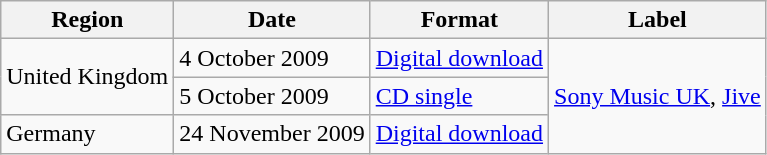<table class="wikitable">
<tr>
<th>Region</th>
<th>Date</th>
<th>Format</th>
<th>Label</th>
</tr>
<tr>
<td rowspan=2>United Kingdom</td>
<td>4 October 2009</td>
<td><a href='#'>Digital download</a></td>
<td rowspan="3"><a href='#'>Sony Music UK</a>, <a href='#'>Jive</a></td>
</tr>
<tr>
<td>5 October 2009</td>
<td><a href='#'>CD single</a></td>
</tr>
<tr>
<td>Germany</td>
<td>24 November 2009</td>
<td><a href='#'>Digital download</a></td>
</tr>
</table>
